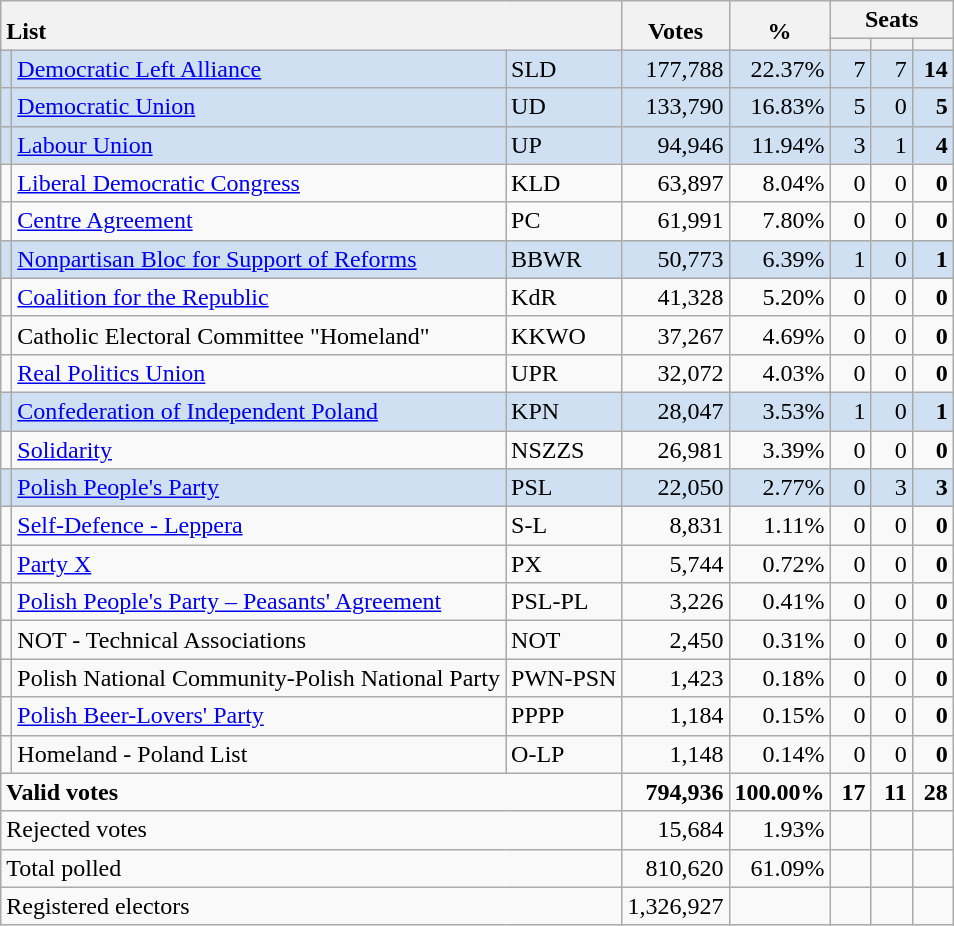<table class="wikitable" border="1" style="text-align:right;">
<tr>
<th style="text-align:left;" valign=bottom rowspan=2 colspan=3>List</th>
<th align=center valign=bottom rowspan=2 width="50">Votes</th>
<th align=center valign=bottom rowspan=2 width="50">%</th>
<th colspan=3>Seats</th>
</tr>
<tr>
<th align=center valign=bottom width="20"><small></small></th>
<th align=center valign=bottom width="20"><small></small></th>
<th align=center valign=bottom width="20"><small></small></th>
</tr>
<tr style="background:#CEE0F2;">
<td></td>
<td align=left style="white-space: nowrap;"><a href='#'>Democratic Left Alliance</a></td>
<td align=left>SLD</td>
<td>177,788</td>
<td>22.37%</td>
<td>7</td>
<td>7</td>
<td><strong>14</strong></td>
</tr>
<tr style="background:#CEE0F2;">
<td></td>
<td align=left><a href='#'>Democratic Union</a></td>
<td align=left>UD</td>
<td>133,790</td>
<td>16.83%</td>
<td>5</td>
<td>0</td>
<td><strong>5</strong></td>
</tr>
<tr style="background:#CEE0F2;">
<td></td>
<td align=left><a href='#'>Labour Union</a></td>
<td align=left>UP</td>
<td>94,946</td>
<td>11.94%</td>
<td>3</td>
<td>1</td>
<td><strong>4</strong></td>
</tr>
<tr>
<td></td>
<td align=left><a href='#'>Liberal Democratic Congress</a></td>
<td align=left>KLD</td>
<td>63,897</td>
<td>8.04%</td>
<td>0</td>
<td>0</td>
<td><strong>0</strong></td>
</tr>
<tr>
<td></td>
<td align=left><a href='#'>Centre Agreement</a></td>
<td align=left>PC</td>
<td>61,991</td>
<td>7.80%</td>
<td>0</td>
<td>0</td>
<td><strong>0</strong></td>
</tr>
<tr style="background:#CEE0F2;">
<td></td>
<td align=left><a href='#'>Nonpartisan Bloc for Support of Reforms</a></td>
<td align=left>BBWR</td>
<td>50,773</td>
<td>6.39%</td>
<td>1</td>
<td>0</td>
<td><strong>1</strong></td>
</tr>
<tr>
<td></td>
<td align=left><a href='#'>Coalition for the Republic</a></td>
<td align=left>KdR</td>
<td>41,328</td>
<td>5.20%</td>
<td>0</td>
<td>0</td>
<td><strong>0</strong></td>
</tr>
<tr>
<td></td>
<td align=left>Catholic Electoral Committee "Homeland"</td>
<td align=left>KKWO</td>
<td>37,267</td>
<td>4.69%</td>
<td>0</td>
<td>0</td>
<td><strong>0</strong></td>
</tr>
<tr>
<td></td>
<td align=left><a href='#'>Real Politics Union</a></td>
<td align=left>UPR</td>
<td>32,072</td>
<td>4.03%</td>
<td>0</td>
<td>0</td>
<td><strong>0</strong></td>
</tr>
<tr style="background:#CEE0F2;">
<td></td>
<td align=left><a href='#'>Confederation of Independent Poland</a></td>
<td align=left>KPN</td>
<td>28,047</td>
<td>3.53%</td>
<td>1</td>
<td>0</td>
<td><strong>1</strong></td>
</tr>
<tr>
<td></td>
<td align=left><a href='#'>Solidarity</a></td>
<td align=left>NSZZS</td>
<td>26,981</td>
<td>3.39%</td>
<td>0</td>
<td>0</td>
<td><strong>0</strong></td>
</tr>
<tr style="background:#CEE0F2;">
<td></td>
<td align=left><a href='#'>Polish People's Party</a></td>
<td align=left>PSL</td>
<td>22,050</td>
<td>2.77%</td>
<td>0</td>
<td>3</td>
<td><strong>3</strong></td>
</tr>
<tr>
<td></td>
<td align=left><a href='#'>Self-Defence - Leppera</a></td>
<td align=left>S-L</td>
<td>8,831</td>
<td>1.11%</td>
<td>0</td>
<td>0</td>
<td><strong>0</strong></td>
</tr>
<tr>
<td></td>
<td align=left><a href='#'>Party X</a></td>
<td align=left>PX</td>
<td>5,744</td>
<td>0.72%</td>
<td>0</td>
<td>0</td>
<td><strong>0</strong></td>
</tr>
<tr>
<td></td>
<td align=left><a href='#'>Polish People's Party – Peasants' Agreement</a></td>
<td align=left>PSL-PL</td>
<td>3,226</td>
<td>0.41%</td>
<td>0</td>
<td>0</td>
<td><strong>0</strong></td>
</tr>
<tr>
<td></td>
<td align=left>NOT - Technical Associations</td>
<td align=left>NOT</td>
<td>2,450</td>
<td>0.31%</td>
<td>0</td>
<td>0</td>
<td><strong>0</strong></td>
</tr>
<tr>
<td></td>
<td align=left>Polish National Community-Polish National Party</td>
<td align=left>PWN-PSN</td>
<td>1,423</td>
<td>0.18%</td>
<td>0</td>
<td>0</td>
<td><strong>0</strong></td>
</tr>
<tr>
<td></td>
<td align=left><a href='#'>Polish Beer-Lovers' Party</a></td>
<td align=left>PPPP</td>
<td>1,184</td>
<td>0.15%</td>
<td>0</td>
<td>0</td>
<td><strong>0</strong></td>
</tr>
<tr>
<td></td>
<td align=left>Homeland - Poland List</td>
<td align=left>O-LP</td>
<td>1,148</td>
<td>0.14%</td>
<td>0</td>
<td>0</td>
<td><strong>0</strong></td>
</tr>
<tr style="font-weight:bold">
<td align=left colspan=3>Valid votes</td>
<td>794,936</td>
<td>100.00%</td>
<td>17</td>
<td>11</td>
<td>28</td>
</tr>
<tr>
<td align=left colspan=3>Rejected votes</td>
<td>15,684</td>
<td>1.93%</td>
<td></td>
<td></td>
<td></td>
</tr>
<tr>
<td align=left colspan=3>Total polled</td>
<td>810,620</td>
<td>61.09%</td>
<td></td>
<td></td>
<td></td>
</tr>
<tr>
<td align=left colspan=3>Registered electors</td>
<td>1,326,927</td>
<td></td>
<td></td>
<td></td>
<td></td>
</tr>
</table>
